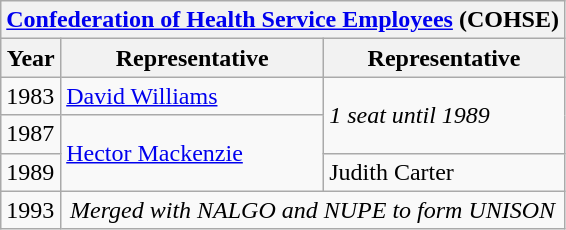<table class="wikitable">
<tr>
<th colspan=3><a href='#'>Confederation of Health Service Employees</a> (COHSE)</th>
</tr>
<tr>
<th>Year</th>
<th>Representative</th>
<th>Representative</th>
</tr>
<tr>
<td>1983</td>
<td><a href='#'>David Williams</a></td>
<td rowspan=2><em>1 seat until 1989</em></td>
</tr>
<tr>
<td>1987</td>
<td rowspan=2><a href='#'>Hector Mackenzie</a></td>
</tr>
<tr>
<td>1989</td>
<td>Judith Carter</td>
</tr>
<tr>
<td>1993</td>
<td colspan=2 align="center"><em>Merged with NALGO and NUPE to form UNISON</em></td>
</tr>
</table>
